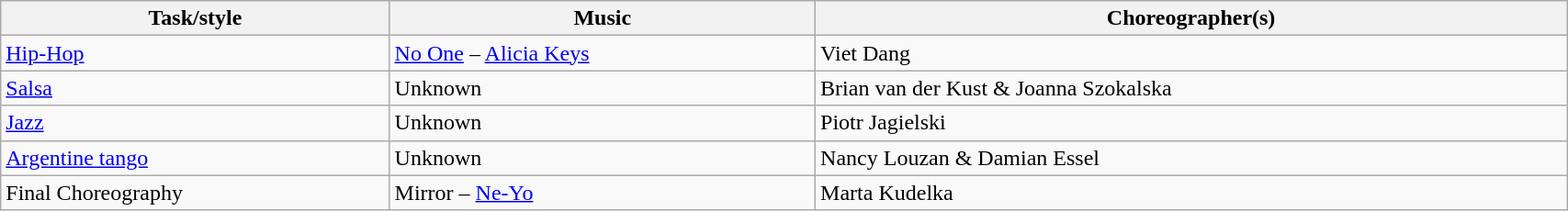<table class="wikitable" width="90%">
<tr>
<th>Task/style</th>
<th>Music</th>
<th>Choreographer(s)</th>
</tr>
<tr>
<td><a href='#'>Hip-Hop</a></td>
<td><a href='#'>No One</a> – <a href='#'>Alicia Keys</a></td>
<td>Viet Dang</td>
</tr>
<tr>
<td><a href='#'>Salsa</a></td>
<td>Unknown</td>
<td>Brian van der Kust & Joanna Szokalska</td>
</tr>
<tr>
<td><a href='#'>Jazz</a></td>
<td>Unknown</td>
<td>Piotr Jagielski</td>
</tr>
<tr>
<td><a href='#'>Argentine tango</a></td>
<td>Unknown</td>
<td>Nancy Louzan & Damian Essel</td>
</tr>
<tr>
<td>Final Choreography</td>
<td>Mirror – <a href='#'>Ne-Yo</a></td>
<td>Marta Kudelka</td>
</tr>
</table>
